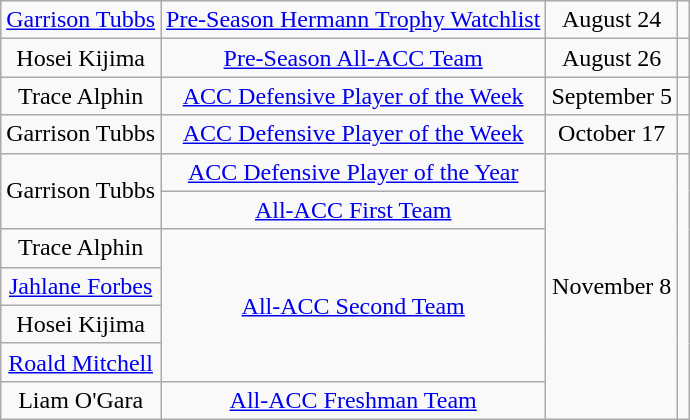<table class="wikitable sortable" style="text-align: center">
<tr>
<td><a href='#'>Garrison Tubbs</a></td>
<td><a href='#'>Pre-Season Hermann Trophy Watchlist</a></td>
<td>August 24</td>
<td></td>
</tr>
<tr>
<td>Hosei Kijima</td>
<td><a href='#'>Pre-Season All-ACC Team</a></td>
<td>August 26</td>
<td></td>
</tr>
<tr>
<td>Trace Alphin</td>
<td><a href='#'>ACC Defensive Player of the Week</a></td>
<td>September 5</td>
<td></td>
</tr>
<tr>
<td>Garrison Tubbs</td>
<td><a href='#'>ACC Defensive Player of the Week</a></td>
<td>October 17</td>
<td></td>
</tr>
<tr>
<td rowspan=2>Garrison Tubbs</td>
<td><a href='#'>ACC Defensive Player of the Year</a></td>
<td rowspan=7>November 8</td>
<td rowspan=7></td>
</tr>
<tr>
<td><a href='#'>All-ACC First Team</a></td>
</tr>
<tr>
<td>Trace Alphin</td>
<td rowspan=4><a href='#'>All-ACC Second Team</a></td>
</tr>
<tr>
<td><a href='#'>Jahlane Forbes</a></td>
</tr>
<tr>
<td>Hosei Kijima</td>
</tr>
<tr>
<td><a href='#'>Roald Mitchell</a></td>
</tr>
<tr>
<td>Liam O'Gara</td>
<td><a href='#'>All-ACC Freshman Team</a></td>
</tr>
</table>
